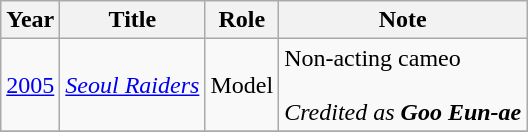<table class="wikitable sortable">
<tr>
<th>Year</th>
<th>Title</th>
<th>Role</th>
<th>Note</th>
</tr>
<tr>
<td><a href='#'>2005</a></td>
<td><em><a href='#'>Seoul Raiders</a></em></td>
<td>Model</td>
<td>Non-acting cameo <br><br><em>Credited as <strong>Goo Eun-ae<strong><em></td>
</tr>
<tr>
</tr>
</table>
